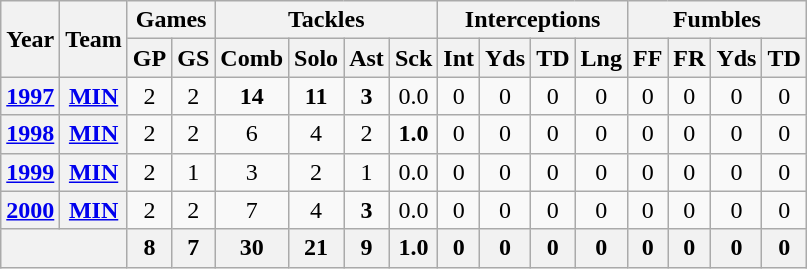<table class="wikitable" style="text-align:center">
<tr>
<th rowspan="2">Year</th>
<th rowspan="2">Team</th>
<th colspan="2">Games</th>
<th colspan="4">Tackles</th>
<th colspan="4">Interceptions</th>
<th colspan="4">Fumbles</th>
</tr>
<tr>
<th>GP</th>
<th>GS</th>
<th>Comb</th>
<th>Solo</th>
<th>Ast</th>
<th>Sck</th>
<th>Int</th>
<th>Yds</th>
<th>TD</th>
<th>Lng</th>
<th>FF</th>
<th>FR</th>
<th>Yds</th>
<th>TD</th>
</tr>
<tr>
<th><a href='#'>1997</a></th>
<th><a href='#'>MIN</a></th>
<td>2</td>
<td>2</td>
<td><strong>14</strong></td>
<td><strong>11</strong></td>
<td><strong>3</strong></td>
<td>0.0</td>
<td>0</td>
<td>0</td>
<td>0</td>
<td>0</td>
<td>0</td>
<td>0</td>
<td>0</td>
<td>0</td>
</tr>
<tr>
<th><a href='#'>1998</a></th>
<th><a href='#'>MIN</a></th>
<td>2</td>
<td>2</td>
<td>6</td>
<td>4</td>
<td>2</td>
<td><strong>1.0</strong></td>
<td>0</td>
<td>0</td>
<td>0</td>
<td>0</td>
<td>0</td>
<td>0</td>
<td>0</td>
<td>0</td>
</tr>
<tr>
<th><a href='#'>1999</a></th>
<th><a href='#'>MIN</a></th>
<td>2</td>
<td>1</td>
<td>3</td>
<td>2</td>
<td>1</td>
<td>0.0</td>
<td>0</td>
<td>0</td>
<td>0</td>
<td>0</td>
<td>0</td>
<td>0</td>
<td>0</td>
<td>0</td>
</tr>
<tr>
<th><a href='#'>2000</a></th>
<th><a href='#'>MIN</a></th>
<td>2</td>
<td>2</td>
<td>7</td>
<td>4</td>
<td><strong>3</strong></td>
<td>0.0</td>
<td>0</td>
<td>0</td>
<td>0</td>
<td>0</td>
<td>0</td>
<td>0</td>
<td>0</td>
<td>0</td>
</tr>
<tr>
<th colspan="2"></th>
<th>8</th>
<th>7</th>
<th>30</th>
<th>21</th>
<th>9</th>
<th>1.0</th>
<th>0</th>
<th>0</th>
<th>0</th>
<th>0</th>
<th>0</th>
<th>0</th>
<th>0</th>
<th>0</th>
</tr>
</table>
